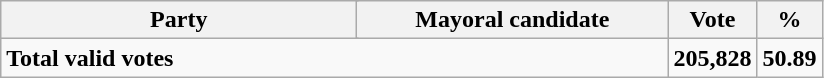<table class="wikitable">
<tr>
<th bgcolor="#DDDDFF" width="230px" colspan="2">Party</th>
<th bgcolor="#DDDDFF" width="200px">Mayoral candidate</th>
<th bgcolor="#DDDDFF" width="50px">Vote</th>
<th bgcolor="#DDDDFF" width="30px">%<br>


 

</th>
</tr>
<tr>
<td colspan="3"><strong>Total valid votes</strong></td>
<td><strong>205,828</strong></td>
<td><strong>50.89</strong></td>
</tr>
</table>
